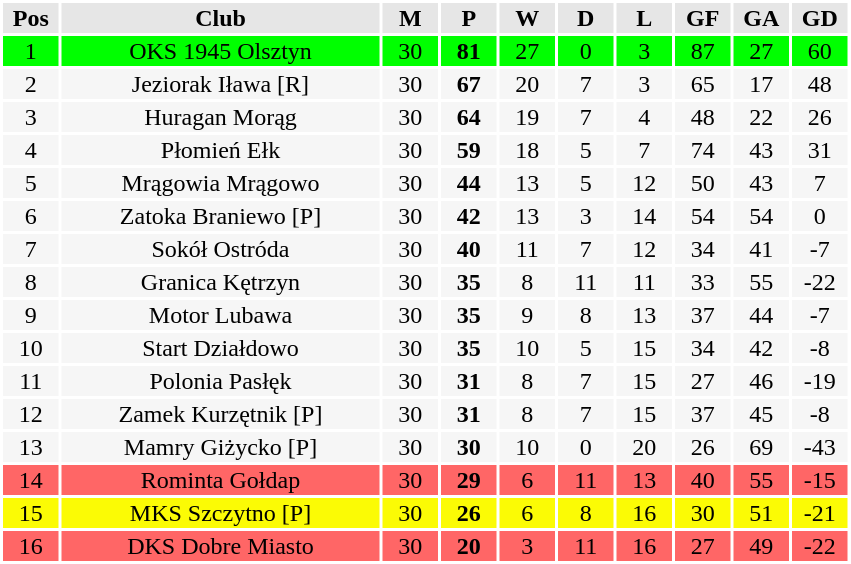<table class="toccolours" style="margin: 0;background:#ffffff;">
<tr bgcolor=#e6e6e6>
<th width=35px>Pos</th>
<th width=210px>Club</th>
<th width=35px>M</th>
<th width=35px>P</th>
<th width=35px>W</th>
<th width=35px>D</th>
<th width=35px>L</th>
<th width=35px>GF</th>
<th width=35px>GA</th>
<th width=35px>GD</th>
</tr>
<tr align=center bgcolor=#00FF00>
<td>1</td>
<td>OKS 1945 Olsztyn</td>
<td>30</td>
<td><strong>81</strong></td>
<td>27</td>
<td>0</td>
<td>3</td>
<td>87</td>
<td>27</td>
<td>60</td>
</tr>
<tr align=center bgcolor=#f6f6f6>
<td>2</td>
<td>Jeziorak Iława [R]</td>
<td>30</td>
<td><strong>67</strong></td>
<td>20</td>
<td>7</td>
<td>3</td>
<td>65</td>
<td>17</td>
<td>48</td>
</tr>
<tr align=center bgcolor=#f6f6f6>
<td>3</td>
<td>Huragan Morąg</td>
<td>30</td>
<td><strong>64</strong></td>
<td>19</td>
<td>7</td>
<td>4</td>
<td>48</td>
<td>22</td>
<td>26</td>
</tr>
<tr align=center bgcolor=#f6f6f6>
<td>4</td>
<td>Płomień Ełk</td>
<td>30</td>
<td><strong>59</strong></td>
<td>18</td>
<td>5</td>
<td>7</td>
<td>74</td>
<td>43</td>
<td>31</td>
</tr>
<tr align=center bgcolor=#f6f6f6>
<td>5</td>
<td>Mrągowia Mrągowo</td>
<td>30</td>
<td><strong>44</strong></td>
<td>13</td>
<td>5</td>
<td>12</td>
<td>50</td>
<td>43</td>
<td>7</td>
</tr>
<tr align=center bgcolor=#f6f6f6>
<td>6</td>
<td>Zatoka Braniewo [P]</td>
<td>30</td>
<td><strong>42</strong></td>
<td>13</td>
<td>3</td>
<td>14</td>
<td>54</td>
<td>54</td>
<td>0</td>
</tr>
<tr align=center bgcolor=#f6f6f6>
<td>7</td>
<td>Sokół Ostróda</td>
<td>30</td>
<td><strong>40</strong></td>
<td>11</td>
<td>7</td>
<td>12</td>
<td>34</td>
<td>41</td>
<td>-7</td>
</tr>
<tr align=center bgcolor=#f6f6f6>
<td>8</td>
<td>Granica Kętrzyn</td>
<td>30</td>
<td><strong>35</strong></td>
<td>8</td>
<td>11</td>
<td>11</td>
<td>33</td>
<td>55</td>
<td>-22</td>
</tr>
<tr align=center bgcolor=#f6f6f6>
<td>9</td>
<td>Motor Lubawa</td>
<td>30</td>
<td><strong>35</strong></td>
<td>9</td>
<td>8</td>
<td>13</td>
<td>37</td>
<td>44</td>
<td>-7</td>
</tr>
<tr align=center bgcolor=#f6f6f6>
<td>10</td>
<td>Start Działdowo</td>
<td>30</td>
<td><strong>35</strong></td>
<td>10</td>
<td>5</td>
<td>15</td>
<td>34</td>
<td>42</td>
<td>-8</td>
</tr>
<tr align=center bgcolor=#f6f6f6>
<td>11</td>
<td>Polonia Pasłęk</td>
<td>30</td>
<td><strong>31</strong></td>
<td>8</td>
<td>7</td>
<td>15</td>
<td>27</td>
<td>46</td>
<td>-19</td>
</tr>
<tr align=center bgcolor=#f6f6f6>
<td>12</td>
<td>Zamek Kurzętnik [P]</td>
<td>30</td>
<td><strong>31</strong></td>
<td>8</td>
<td>7</td>
<td>15</td>
<td>37</td>
<td>45</td>
<td>-8</td>
</tr>
<tr align=center bgcolor=#f6f6f6>
<td>13</td>
<td>Mamry Giżycko [P]</td>
<td>30</td>
<td><strong>30</strong></td>
<td>10</td>
<td>0</td>
<td>20</td>
<td>26</td>
<td>69</td>
<td>-43</td>
</tr>
<tr align=center bgcolor=#ff6666>
<td>14</td>
<td>Rominta Gołdap</td>
<td>30</td>
<td><strong>29</strong></td>
<td>6</td>
<td>11</td>
<td>13</td>
<td>40</td>
<td>55</td>
<td>-15</td>
</tr>
<tr align=center bgcolor=#fbfb05>
<td>15</td>
<td>MKS Szczytno [P]</td>
<td>30</td>
<td><strong>26</strong></td>
<td>6</td>
<td>8</td>
<td>16</td>
<td>30</td>
<td>51</td>
<td>-21</td>
</tr>
<tr align=center bgcolor=#ff6666>
<td>16</td>
<td>DKS Dobre Miasto</td>
<td>30</td>
<td><strong>20</strong></td>
<td>3</td>
<td>11</td>
<td>16</td>
<td>27</td>
<td>49</td>
<td>-22</td>
</tr>
</table>
